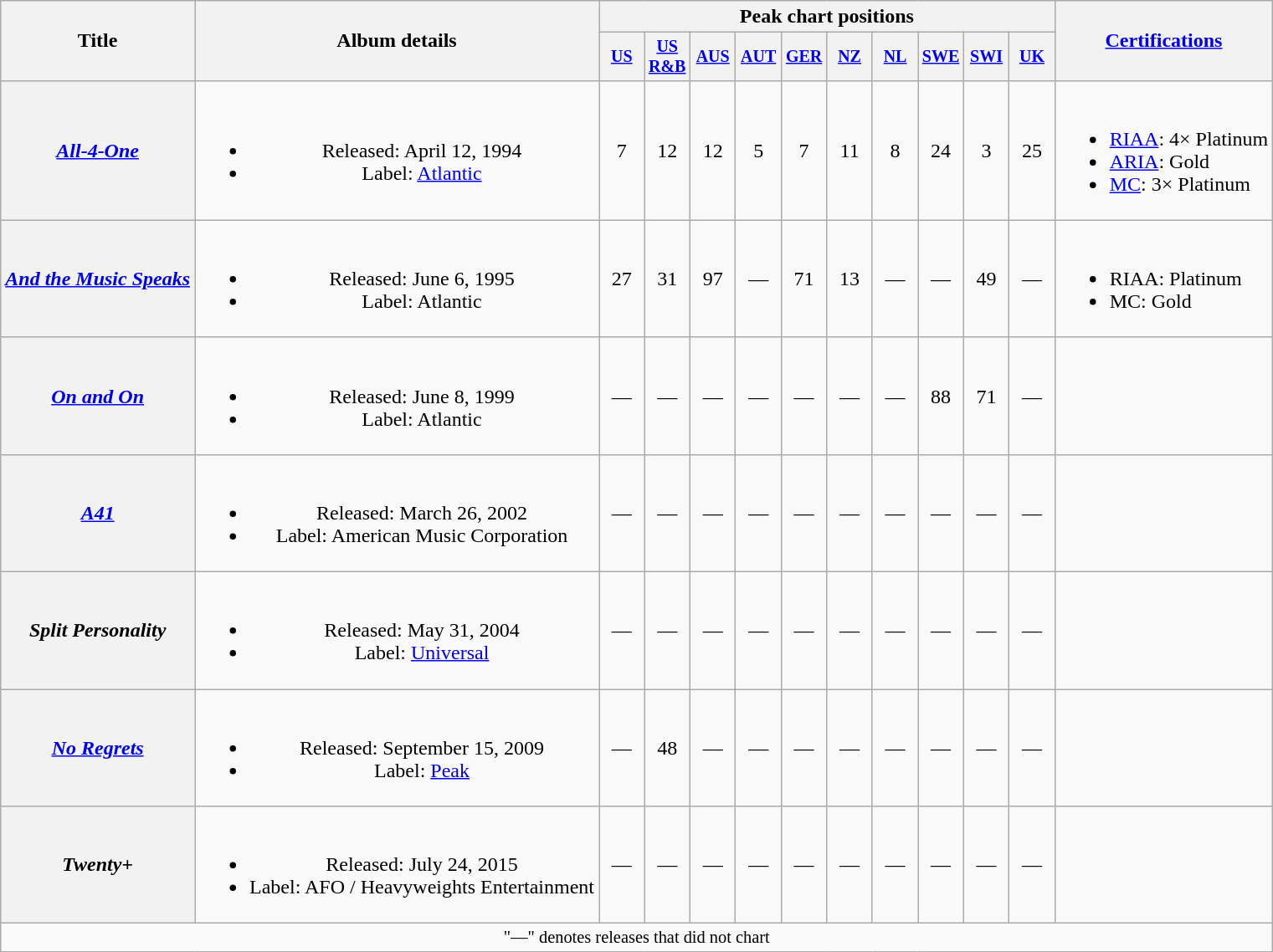<table class="wikitable plainrowheaders" style="text-align:center;">
<tr>
<th scope="col" rowspan="2">Title</th>
<th scope="col" rowspan="2">Album details</th>
<th scope="col" colspan="10">Peak chart positions</th>
<th scope="col" rowspan="2"><a href='#'>Certifications</a><br></th>
</tr>
<tr style="font-size:smaller;">
<th scope="col" width="30"><a href='#'>US</a><br></th>
<th scope="col" width="30"><a href='#'>US R&B</a></th>
<th scope="col" width="30"><a href='#'>AUS</a><br></th>
<th scope="col" width="30"><a href='#'>AUT</a></th>
<th scope="col" width="30"><a href='#'>GER</a><br></th>
<th scope="col" width="30"><a href='#'>NZ</a><br></th>
<th scope="col" width="30"><a href='#'>NL</a></th>
<th scope="col" width="30"><a href='#'>SWE</a></th>
<th scope="col" width="30"><a href='#'>SWI</a></th>
<th scope="col" width="30"><a href='#'>UK</a><br></th>
</tr>
<tr>
<th scope="row"><em><a href='#'>All-4-One</a></em></th>
<td><br><ul><li>Released: April 12, 1994</li><li>Label: <a href='#'>Atlantic</a></li></ul></td>
<td>7</td>
<td>12</td>
<td>12</td>
<td>5</td>
<td>7</td>
<td>11</td>
<td>8</td>
<td>24</td>
<td>3</td>
<td>25</td>
<td align="left"><br><ul><li><a href='#'>RIAA</a>: 4× Platinum</li><li><a href='#'>ARIA</a>: Gold</li><li><a href='#'>MC</a>: 3× Platinum</li></ul></td>
</tr>
<tr>
<th scope="row"><em><a href='#'>And the Music Speaks</a></em></th>
<td><br><ul><li>Released: June 6, 1995</li><li>Label: Atlantic</li></ul></td>
<td>27</td>
<td>31</td>
<td>97</td>
<td>—</td>
<td>71</td>
<td>13</td>
<td>—</td>
<td>—</td>
<td>49</td>
<td>—</td>
<td align="left"><br><ul><li>RIAA: Platinum</li><li>MC: Gold</li></ul></td>
</tr>
<tr>
<th scope="row"><em><a href='#'>On and On</a></em></th>
<td><br><ul><li>Released: June 8, 1999</li><li>Label: Atlantic</li></ul></td>
<td>—</td>
<td>—</td>
<td>—</td>
<td>—</td>
<td>—</td>
<td>—</td>
<td>—</td>
<td>88</td>
<td>71</td>
<td>—</td>
<td></td>
</tr>
<tr>
<th scope="row"><em><a href='#'>A41</a></em></th>
<td><br><ul><li>Released: March 26, 2002</li><li>Label: American Music Corporation</li></ul></td>
<td>—</td>
<td>—</td>
<td>—</td>
<td>—</td>
<td>—</td>
<td>—</td>
<td>—</td>
<td>—</td>
<td>—</td>
<td>—</td>
<td></td>
</tr>
<tr>
<th scope="row"><em>Split Personality</em></th>
<td><br><ul><li>Released: May 31, 2004</li><li>Label: <a href='#'>Universal</a></li></ul></td>
<td>—</td>
<td>—</td>
<td>—</td>
<td>—</td>
<td>—</td>
<td>—</td>
<td>—</td>
<td>—</td>
<td>—</td>
<td>—</td>
<td></td>
</tr>
<tr>
<th scope="row"><em><a href='#'>No Regrets</a></em></th>
<td><br><ul><li>Released: September 15, 2009</li><li>Label: <a href='#'>Peak</a></li></ul></td>
<td>—</td>
<td>48</td>
<td>—</td>
<td>—</td>
<td>—</td>
<td>—</td>
<td>—</td>
<td>—</td>
<td>—</td>
<td>—</td>
<td></td>
</tr>
<tr>
<th scope="row"><em>Twenty+</em></th>
<td><br><ul><li>Released: July 24, 2015</li><li>Label: AFO / Heavyweights Entertainment</li></ul></td>
<td>—</td>
<td>—</td>
<td>—</td>
<td>—</td>
<td>—</td>
<td>—</td>
<td>—</td>
<td>—</td>
<td>—</td>
<td>—</td>
<td></td>
</tr>
<tr>
<td colspan="16" style="font-size:85%">"—" denotes releases that did not chart</td>
</tr>
</table>
